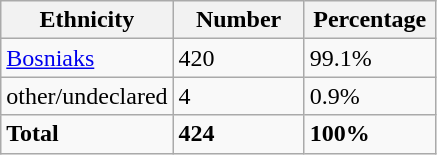<table class="wikitable">
<tr>
<th width="100px">Ethnicity</th>
<th width="80px">Number</th>
<th width="80px">Percentage</th>
</tr>
<tr>
<td><a href='#'>Bosniaks</a></td>
<td>420</td>
<td>99.1%</td>
</tr>
<tr>
<td>other/undeclared</td>
<td>4</td>
<td>0.9%</td>
</tr>
<tr>
<td><strong>Total</strong></td>
<td><strong>424</strong></td>
<td><strong>100%</strong></td>
</tr>
</table>
